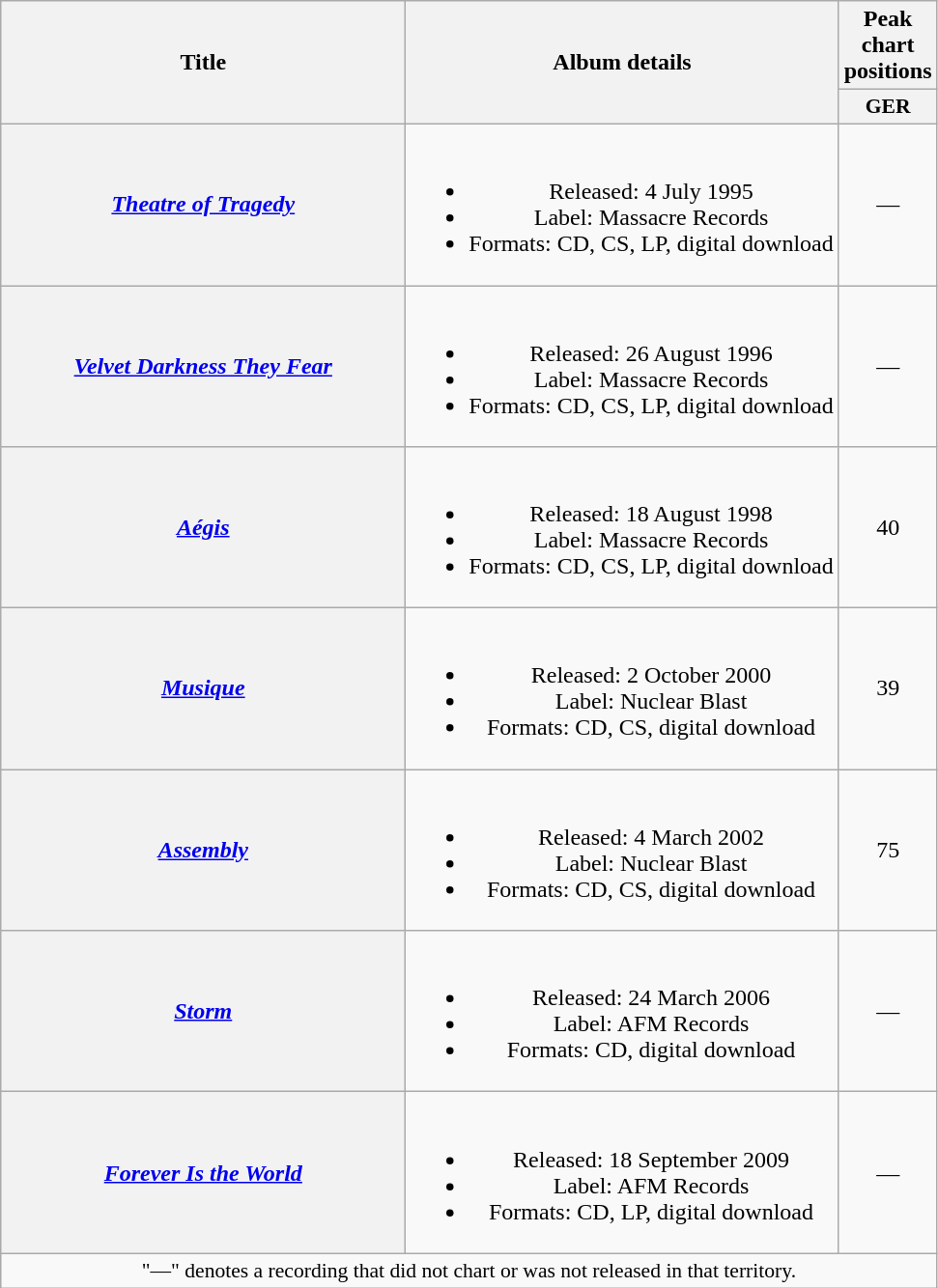<table class="wikitable plainrowheaders" style="text-align:center;">
<tr>
<th scope="col" rowspan="2" style="width:17em;">Title</th>
<th scope="col" rowspan="2">Album details</th>
<th scope="col" colspan="1">Peak chart positions</th>
</tr>
<tr>
<th scope="col" style="width:3em;font-size:90%;">GER<br></th>
</tr>
<tr>
<th scope="row"><em><a href='#'>Theatre of Tragedy</a></em></th>
<td><br><ul><li>Released: 4 July 1995</li><li>Label: Massacre Records</li><li>Formats: CD, CS, LP, digital download</li></ul></td>
<td>—</td>
</tr>
<tr>
<th scope="row"><em><a href='#'>Velvet Darkness They Fear</a></em></th>
<td><br><ul><li>Released: 26 August 1996</li><li>Label: Massacre Records</li><li>Formats: CD, CS, LP, digital download</li></ul></td>
<td>—</td>
</tr>
<tr>
<th scope="row"><em><a href='#'>Aégis</a></em></th>
<td><br><ul><li>Released: 18 August 1998</li><li>Label: Massacre Records</li><li>Formats: CD, CS, LP, digital download</li></ul></td>
<td>40</td>
</tr>
<tr>
<th scope="row"><em><a href='#'>Musique</a></em></th>
<td><br><ul><li>Released: 2 October 2000</li><li>Label: Nuclear Blast</li><li>Formats: CD, CS, digital download</li></ul></td>
<td>39</td>
</tr>
<tr>
<th scope="row"><em><a href='#'>Assembly</a></em></th>
<td><br><ul><li>Released: 4 March 2002</li><li>Label: Nuclear Blast</li><li>Formats: CD, CS, digital download</li></ul></td>
<td>75</td>
</tr>
<tr>
<th scope="row"><em><a href='#'>Storm</a></em></th>
<td><br><ul><li>Released: 24 March 2006</li><li>Label: AFM Records</li><li>Formats: CD, digital download</li></ul></td>
<td>—</td>
</tr>
<tr>
<th scope="row"><em><a href='#'>Forever Is the World</a></em></th>
<td><br><ul><li>Released: 18 September 2009</li><li>Label: AFM Records</li><li>Formats: CD, LP, digital download</li></ul></td>
<td>—</td>
</tr>
<tr>
<td colspan="10" style="font-size:90%">"—" denotes a recording that did not chart or was not released in that territory.</td>
</tr>
</table>
